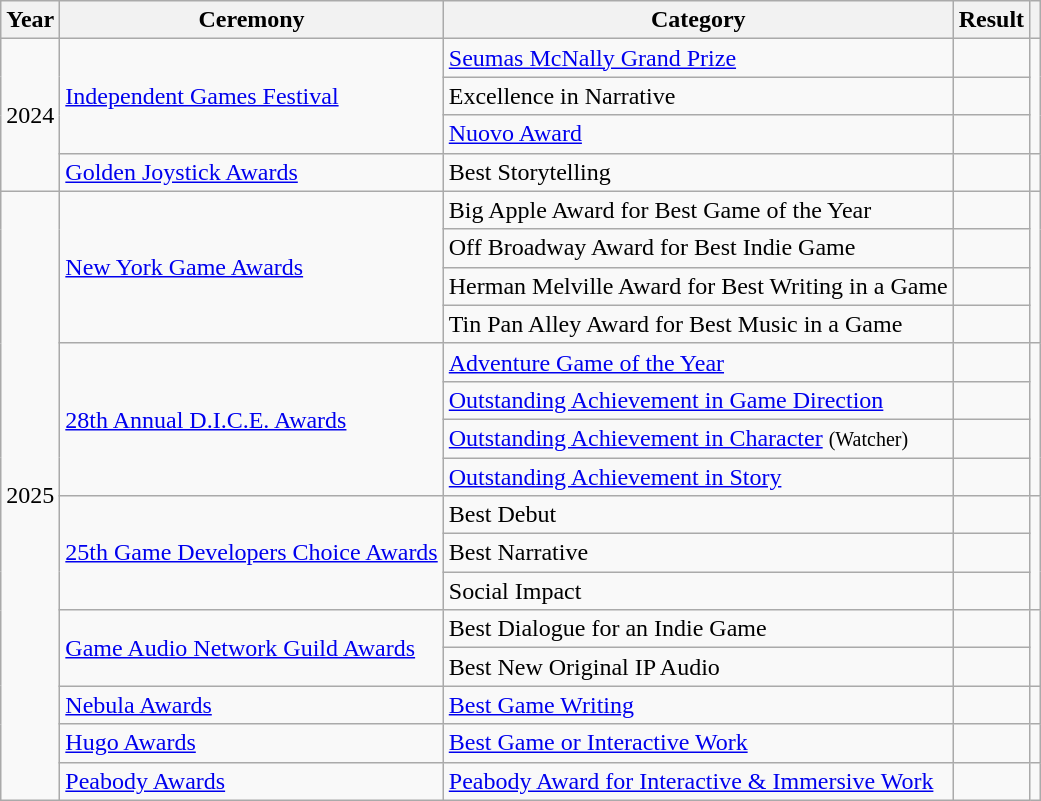<table class="wikitable plainrowheaders sortable" width="auto">
<tr>
<th scope="col">Year</th>
<th scope="col">Ceremony</th>
<th scope="col">Category</th>
<th scope="col">Result</th>
<th scope="col" class="unsortable"></th>
</tr>
<tr>
<td style="text-align:center;" rowspan="4">2024</td>
<td rowspan="3"><a href='#'>Independent Games Festival</a></td>
<td><a href='#'>Seumas McNally Grand Prize</a></td>
<td></td>
<td rowspan="3" style="text-align:center;"></td>
</tr>
<tr>
<td>Excellence in Narrative</td>
<td></td>
</tr>
<tr>
<td><a href='#'>Nuovo Award</a></td>
<td></td>
</tr>
<tr>
<td><a href='#'>Golden Joystick Awards</a></td>
<td>Best Storytelling</td>
<td></td>
<td style="text-align:center;"></td>
</tr>
<tr>
<td rowspan="16" style="text-align:center;">2025</td>
<td rowspan="4"><a href='#'>New York Game Awards</a></td>
<td>Big Apple Award for Best Game of the Year</td>
<td></td>
<td rowspan="4" style="text-align:center;"></td>
</tr>
<tr>
<td>Off Broadway Award for Best Indie Game</td>
<td></td>
</tr>
<tr>
<td>Herman Melville Award for Best Writing in a Game</td>
<td></td>
</tr>
<tr>
<td>Tin Pan Alley Award for Best Music in a Game</td>
<td></td>
</tr>
<tr>
<td rowspan="4"><a href='#'>28th Annual D.I.C.E. Awards</a></td>
<td><a href='#'>Adventure Game of the Year</a></td>
<td></td>
<td rowspan="4" style="text-align:center;"></td>
</tr>
<tr>
<td><a href='#'>Outstanding Achievement in Game Direction</a></td>
<td></td>
</tr>
<tr>
<td><a href='#'>Outstanding Achievement in Character</a> <small>(Watcher)</small></td>
<td></td>
</tr>
<tr>
<td><a href='#'>Outstanding Achievement in Story</a></td>
<td></td>
</tr>
<tr>
<td rowspan="3"><a href='#'>25th Game Developers Choice Awards</a></td>
<td>Best Debut</td>
<td></td>
<td rowspan="3" style="text-align:center;"></td>
</tr>
<tr>
<td>Best Narrative</td>
<td></td>
</tr>
<tr>
<td>Social Impact</td>
<td></td>
</tr>
<tr>
<td rowspan="2"><a href='#'>Game Audio Network Guild Awards</a></td>
<td>Best Dialogue for an Indie Game</td>
<td></td>
<td rowspan="2" style="text-align:center;"></td>
</tr>
<tr>
<td>Best New Original IP Audio</td>
<td></td>
</tr>
<tr>
<td><a href='#'>Nebula Awards</a></td>
<td><a href='#'>Best Game Writing</a></td>
<td></td>
<td style="text-align:center;"></td>
</tr>
<tr>
<td><a href='#'>Hugo Awards</a></td>
<td><a href='#'>Best Game or Interactive Work</a></td>
<td></td>
<td style="text-align:center;"></td>
</tr>
<tr>
<td><a href='#'>Peabody Awards</a></td>
<td><a href='#'>Peabody Award for Interactive & Immersive Work</a></td>
<td></td>
<td style="text-align:center;"></td>
</tr>
</table>
